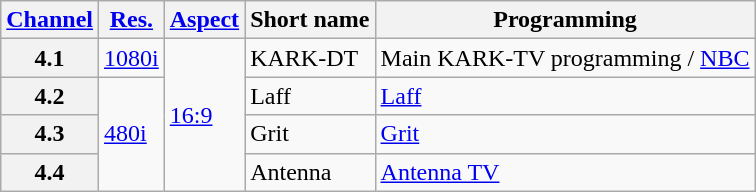<table class="wikitable">
<tr>
<th scope = "col"><a href='#'>Channel</a></th>
<th scope = "col"><a href='#'>Res.</a></th>
<th scope = "col"><a href='#'>Aspect</a></th>
<th scope = "col">Short name</th>
<th scope = "col">Programming</th>
</tr>
<tr>
<th scope = "row">4.1</th>
<td><a href='#'>1080i</a></td>
<td rowspan="4"><a href='#'>16:9</a></td>
<td>KARK-DT</td>
<td>Main KARK-TV programming / <a href='#'>NBC</a></td>
</tr>
<tr>
<th scope = "row">4.2</th>
<td rowspan="3"><a href='#'>480i</a></td>
<td>Laff</td>
<td><a href='#'>Laff</a></td>
</tr>
<tr>
<th scope = "row">4.3</th>
<td>Grit</td>
<td><a href='#'>Grit</a></td>
</tr>
<tr>
<th scope = "row">4.4</th>
<td>Antenna</td>
<td><a href='#'>Antenna TV</a></td>
</tr>
</table>
